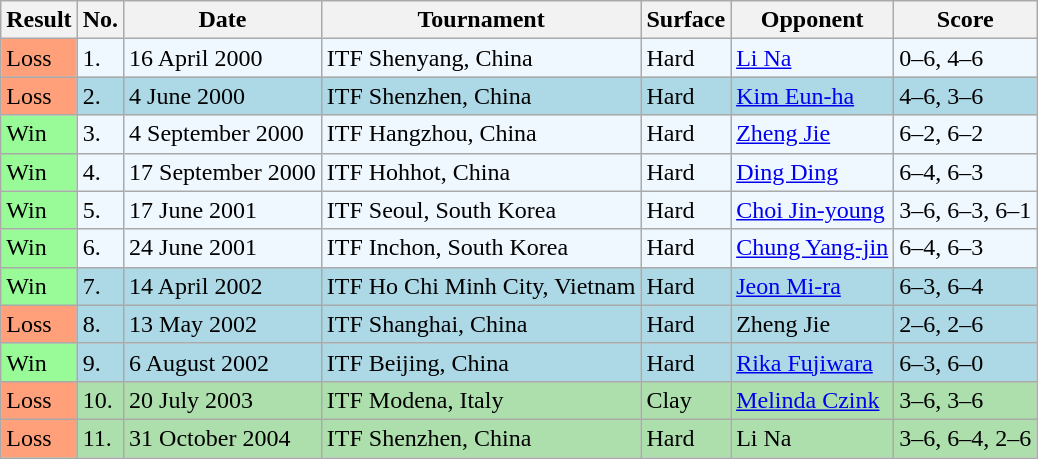<table class="sortable wikitable">
<tr>
<th>Result</th>
<th>No.</th>
<th>Date</th>
<th>Tournament</th>
<th>Surface</th>
<th>Opponent</th>
<th>Score</th>
</tr>
<tr style="background:#f0f8ff;">
<td style="background:#ffa07a;">Loss</td>
<td>1.</td>
<td>16 April 2000</td>
<td>ITF Shenyang, China</td>
<td>Hard</td>
<td> <a href='#'>Li Na</a></td>
<td>0–6, 4–6</td>
</tr>
<tr bgcolor="lightblue">
<td style="background:#ffa07a;">Loss</td>
<td>2.</td>
<td>4 June 2000</td>
<td>ITF Shenzhen, China</td>
<td>Hard</td>
<td> <a href='#'>Kim Eun-ha</a></td>
<td>4–6, 3–6</td>
</tr>
<tr style="background:#f0f8ff;">
<td style="background:#98FB98;">Win</td>
<td>3.</td>
<td>4 September 2000</td>
<td>ITF Hangzhou, China</td>
<td>Hard</td>
<td> <a href='#'>Zheng Jie</a></td>
<td>6–2, 6–2</td>
</tr>
<tr style="background:#f0f8ff;">
<td style="background:#98FB98;">Win</td>
<td>4.</td>
<td>17 September 2000</td>
<td>ITF Hohhot, China</td>
<td>Hard</td>
<td> <a href='#'>Ding Ding</a></td>
<td>6–4, 6–3</td>
</tr>
<tr style="background:#f0f8ff;">
<td style="background:#98FB98;">Win</td>
<td>5.</td>
<td>17 June 2001</td>
<td>ITF Seoul, South Korea</td>
<td>Hard</td>
<td> <a href='#'>Choi Jin-young</a></td>
<td>3–6, 6–3, 6–1</td>
</tr>
<tr style="background:#f0f8ff;">
<td style="background:#98FB98;">Win</td>
<td>6.</td>
<td>24 June 2001</td>
<td>ITF Inchon, South Korea</td>
<td>Hard</td>
<td> <a href='#'>Chung Yang-jin</a></td>
<td>6–4, 6–3</td>
</tr>
<tr bgcolor="lightblue">
<td style="background:#98FB98;">Win</td>
<td>7.</td>
<td>14 April 2002</td>
<td>ITF Ho Chi Minh City, Vietnam</td>
<td>Hard</td>
<td> <a href='#'>Jeon Mi-ra</a></td>
<td>6–3, 6–4</td>
</tr>
<tr bgcolor="lightblue">
<td style="background:#ffa07a;">Loss</td>
<td>8.</td>
<td>13 May 2002</td>
<td>ITF Shanghai, China</td>
<td>Hard</td>
<td> Zheng Jie</td>
<td>2–6, 2–6</td>
</tr>
<tr style="background:lightblue;">
<td style="background:#98FB98;">Win</td>
<td>9.</td>
<td>6 August 2002</td>
<td>ITF Beijing, China</td>
<td>Hard</td>
<td> <a href='#'>Rika Fujiwara</a></td>
<td>6–3, 6–0</td>
</tr>
<tr style="background:#addfad;">
<td style="background:#ffa07a;">Loss</td>
<td>10.</td>
<td>20 July 2003</td>
<td>ITF Modena, Italy</td>
<td>Clay</td>
<td> <a href='#'>Melinda Czink</a></td>
<td>3–6, 3–6</td>
</tr>
<tr bgcolor="#ADDFAD">
<td style="background:#ffa07a;">Loss</td>
<td>11.</td>
<td>31 October 2004</td>
<td>ITF Shenzhen, China</td>
<td>Hard</td>
<td> Li Na</td>
<td>3–6, 6–4, 2–6</td>
</tr>
</table>
